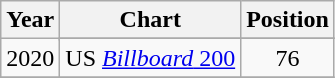<table class="wikitable">
<tr>
<th>Year</th>
<th>Chart</th>
<th>Position</th>
</tr>
<tr>
<td align="center" rowspan="3">2020<br></td>
</tr>
<tr>
</tr>
<tr>
<td>US <a href='#'><em>Billboard</em> 200</a></td>
<td align="center">76</td>
</tr>
<tr>
</tr>
</table>
